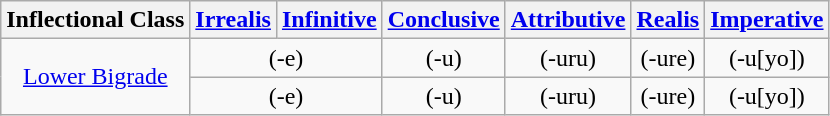<table class="wikitable" style="text-align: center">
<tr>
<th>Inflectional Class<br></th>
<th><a href='#'>Irrealis</a><br></th>
<th><a href='#'>Infinitive</a><br></th>
<th><a href='#'>Conclusive</a><br></th>
<th><a href='#'>Attributive</a><br></th>
<th><a href='#'>Realis</a><br></th>
<th><a href='#'>Imperative</a><br></th>
</tr>
<tr>
<td rowspan="2"><a href='#'>Lower Bigrade</a><br></td>
<td colspan="2"> (-e)</td>
<td> (-u)</td>
<td> (-uru)</td>
<td> (-ure)</td>
<td> (-u[yo])</td>
</tr>
<tr>
<td colspan="2"> (-e)</td>
<td> (-u)</td>
<td> (-uru)</td>
<td> (-ure)</td>
<td> (-u[yo])</td>
</tr>
</table>
